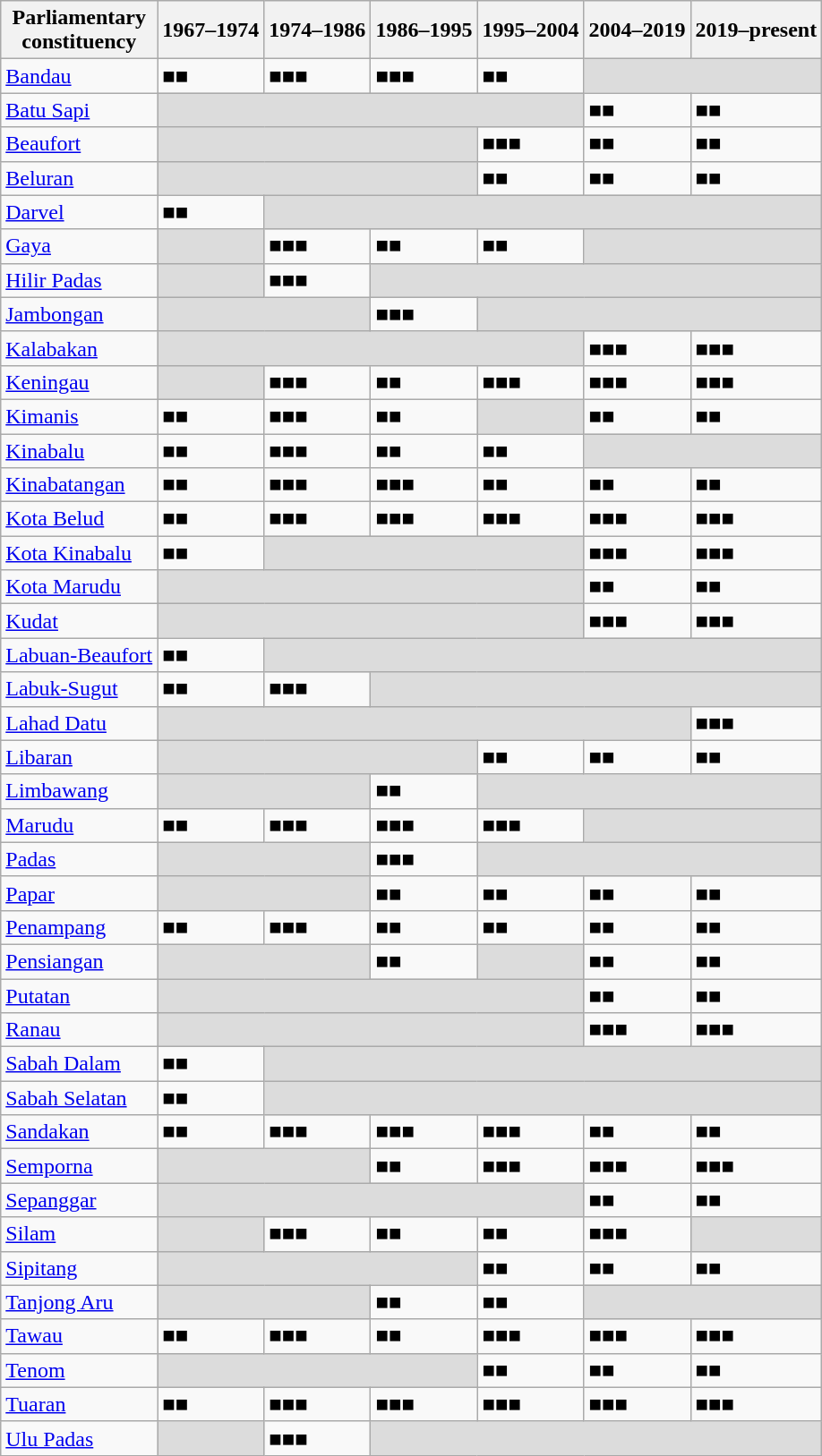<table class=wikitable>
<tr>
<th>Parliamentary<br>constituency</th>
<th>1967–1974</th>
<th>1974–1986</th>
<th>1986–1995</th>
<th>1995–2004</th>
<th>2004–2019</th>
<th>2019–present</th>
</tr>
<tr>
<td><a href='#'>Bandau</a></td>
<td>■■</td>
<td>■■■</td>
<td>■■■</td>
<td>■■</td>
<td colspan=2 bgcolor=dcdcdc></td>
</tr>
<tr>
<td><a href='#'>Batu Sapi</a></td>
<td colspan="4" bgcolor="dcdcdc"></td>
<td>■■</td>
<td>■■</td>
</tr>
<tr>
<td><a href='#'>Beaufort</a></td>
<td colspan="3" bgcolor="dcdcdc"></td>
<td>■■■</td>
<td>■■</td>
<td>■■</td>
</tr>
<tr>
<td><a href='#'>Beluran</a></td>
<td colspan="3" bgcolor="dcdcdc"></td>
<td>■■</td>
<td>■■</td>
<td>■■</td>
</tr>
<tr>
<td><a href='#'>Darvel</a></td>
<td>■■</td>
<td colspan=5 bgcolor=dcdcdc></td>
</tr>
<tr>
<td><a href='#'>Gaya</a></td>
<td bgcolor="dcdcdc"></td>
<td>■■■</td>
<td>■■</td>
<td>■■</td>
<td colspan=2 bgcolor=dcdcdc></td>
</tr>
<tr>
<td><a href='#'>Hilir Padas</a></td>
<td bgcolor="dcdcdc"></td>
<td>■■■</td>
<td colspan=4 bgcolor=dcdcdc></td>
</tr>
<tr>
<td><a href='#'>Jambongan</a></td>
<td colspan="2" bgcolor="dcdcdc"></td>
<td>■■■</td>
<td colspan=3 bgcolor=dcdcdc></td>
</tr>
<tr>
<td><a href='#'>Kalabakan</a></td>
<td colspan="4" bgcolor="dcdcdc"></td>
<td>■■■</td>
<td>■■■</td>
</tr>
<tr>
<td><a href='#'>Keningau</a></td>
<td bgcolor="dcdcdc"></td>
<td>■■■</td>
<td>■■</td>
<td>■■■</td>
<td>■■■</td>
<td>■■■</td>
</tr>
<tr>
<td><a href='#'>Kimanis</a></td>
<td>■■</td>
<td>■■■</td>
<td>■■</td>
<td bgcolor=dcdcdc></td>
<td>■■</td>
<td>■■</td>
</tr>
<tr>
<td><a href='#'>Kinabalu</a></td>
<td>■■</td>
<td>■■■</td>
<td>■■</td>
<td>■■</td>
<td colspan=2 bgcolor=dcdcdc></td>
</tr>
<tr>
<td><a href='#'>Kinabatangan</a></td>
<td>■■</td>
<td>■■■</td>
<td>■■■</td>
<td>■■</td>
<td>■■</td>
<td>■■</td>
</tr>
<tr>
<td><a href='#'>Kota Belud</a></td>
<td>■■</td>
<td>■■■</td>
<td>■■■</td>
<td>■■■</td>
<td>■■■</td>
<td>■■■</td>
</tr>
<tr>
<td><a href='#'>Kota Kinabalu</a></td>
<td>■■</td>
<td colspan=3 bgcolor=dcdcdc></td>
<td>■■■</td>
<td>■■■</td>
</tr>
<tr>
<td><a href='#'>Kota Marudu</a></td>
<td colspan="4" bgcolor="dcdcdc"></td>
<td>■■</td>
<td>■■</td>
</tr>
<tr>
<td><a href='#'>Kudat</a></td>
<td colspan="4" bgcolor="dcdcdc"></td>
<td>■■■</td>
<td>■■■</td>
</tr>
<tr>
<td><a href='#'>Labuan-Beaufort</a></td>
<td>■■</td>
<td colspan=5 bgcolor=dcdcdc></td>
</tr>
<tr>
<td><a href='#'>Labuk-Sugut</a></td>
<td>■■</td>
<td>■■■</td>
<td colspan=4 bgcolor=dcdcdc></td>
</tr>
<tr>
<td><a href='#'>Lahad Datu</a></td>
<td colspan=5 bgcolor=dcdcdc></td>
<td>■■■</td>
</tr>
<tr>
<td><a href='#'>Libaran</a></td>
<td colspan="3" bgcolor="dcdcdc"></td>
<td>■■</td>
<td>■■</td>
<td>■■</td>
</tr>
<tr>
<td><a href='#'>Limbawang</a></td>
<td colspan="2" bgcolor="dcdcdc"></td>
<td>■■</td>
<td colspan=3 bgcolor=dcdcdc></td>
</tr>
<tr>
<td><a href='#'>Marudu</a></td>
<td>■■</td>
<td>■■■</td>
<td>■■■</td>
<td>■■■</td>
<td colspan=2 bgcolor=dcdcdc></td>
</tr>
<tr>
<td><a href='#'>Padas</a></td>
<td colspan="2" bgcolor="dcdcdc"></td>
<td>■■■</td>
<td colspan=3 bgcolor=dcdcdc></td>
</tr>
<tr>
<td><a href='#'>Papar</a></td>
<td colspan="2" bgcolor="dcdcdc"></td>
<td>■■</td>
<td>■■</td>
<td>■■</td>
<td>■■</td>
</tr>
<tr>
<td><a href='#'>Penampang</a></td>
<td>■■</td>
<td>■■■</td>
<td>■■</td>
<td>■■</td>
<td>■■</td>
<td>■■</td>
</tr>
<tr>
<td><a href='#'>Pensiangan</a></td>
<td colspan="2" bgcolor="dcdcdc"></td>
<td>■■</td>
<td bgcolor=dcdcdc></td>
<td>■■</td>
<td>■■</td>
</tr>
<tr>
<td><a href='#'>Putatan</a></td>
<td colspan="4" bgcolor="dcdcdc"></td>
<td>■■</td>
<td>■■</td>
</tr>
<tr>
<td><a href='#'>Ranau</a></td>
<td colspan="4" bgcolor="dcdcdc"></td>
<td>■■■</td>
<td>■■■</td>
</tr>
<tr>
<td><a href='#'>Sabah Dalam</a></td>
<td>■■</td>
<td colspan=5 bgcolor=dcdcdc></td>
</tr>
<tr>
<td><a href='#'>Sabah Selatan</a></td>
<td>■■</td>
<td colspan=5 bgcolor=dcdcdc></td>
</tr>
<tr>
<td><a href='#'>Sandakan</a></td>
<td>■■</td>
<td>■■■</td>
<td>■■■</td>
<td>■■■</td>
<td>■■</td>
<td>■■</td>
</tr>
<tr>
<td><a href='#'>Semporna</a></td>
<td colspan="2" bgcolor="dcdcdc"></td>
<td>■■</td>
<td>■■■</td>
<td>■■■</td>
<td>■■■</td>
</tr>
<tr>
<td><a href='#'>Sepanggar</a></td>
<td colspan="4" bgcolor="dcdcdc"></td>
<td>■■</td>
<td>■■</td>
</tr>
<tr>
<td><a href='#'>Silam</a></td>
<td bgcolor="dcdcdc"></td>
<td>■■■</td>
<td>■■</td>
<td>■■</td>
<td>■■■</td>
<td bgcolor="dcdcdc"></td>
</tr>
<tr>
<td><a href='#'>Sipitang</a></td>
<td colspan="3" bgcolor="dcdcdc"></td>
<td>■■</td>
<td>■■</td>
<td>■■</td>
</tr>
<tr>
<td><a href='#'>Tanjong Aru</a></td>
<td colspan="2" bgcolor="dcdcdc"></td>
<td>■■</td>
<td>■■</td>
<td colspan=2 bgcolor=dcdcdc></td>
</tr>
<tr>
<td><a href='#'>Tawau</a></td>
<td>■■</td>
<td>■■■</td>
<td>■■</td>
<td>■■■</td>
<td>■■■</td>
<td>■■■</td>
</tr>
<tr>
<td><a href='#'>Tenom</a></td>
<td colspan="3" bgcolor="dcdcdc"></td>
<td>■■</td>
<td>■■</td>
<td>■■</td>
</tr>
<tr>
<td><a href='#'>Tuaran</a></td>
<td>■■</td>
<td>■■■</td>
<td>■■■</td>
<td>■■■</td>
<td>■■■</td>
<td>■■■</td>
</tr>
<tr>
<td><a href='#'>Ulu Padas</a></td>
<td bgcolor="dcdcdc"></td>
<td>■■■</td>
<td colspan=4 bgcolor=dcdcdc></td>
</tr>
</table>
